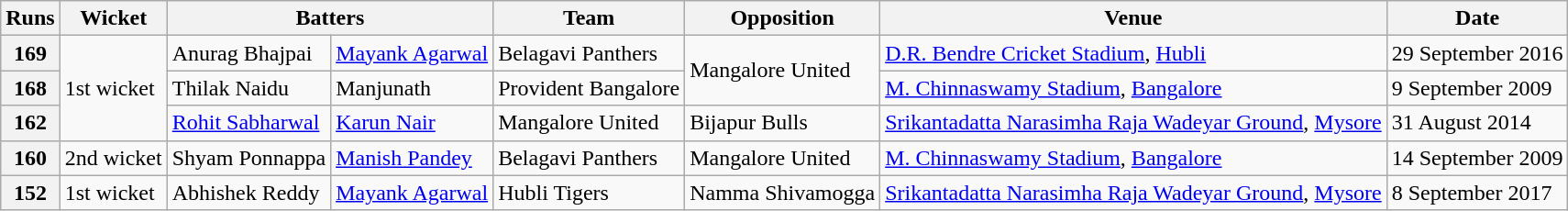<table class="wikitable">
<tr>
<th>Runs</th>
<th>Wicket</th>
<th colspan="2">Batters</th>
<th>Team</th>
<th>Opposition</th>
<th>Venue</th>
<th>Date</th>
</tr>
<tr>
<th>169</th>
<td rowspan="3">1st wicket</td>
<td>Anurag Bhajpai</td>
<td><a href='#'>Mayank Agarwal</a></td>
<td>Belagavi Panthers</td>
<td rowspan="2">Mangalore United</td>
<td><a href='#'>D.R. Bendre Cricket Stadium</a>, <a href='#'>Hubli</a></td>
<td>29 September 2016</td>
</tr>
<tr>
<th>168</th>
<td>Thilak Naidu</td>
<td>Manjunath</td>
<td>Provident Bangalore</td>
<td><a href='#'>M. Chinnaswamy Stadium</a>, <a href='#'>Bangalore</a></td>
<td>9 September 2009</td>
</tr>
<tr>
<th>162</th>
<td><a href='#'>Rohit Sabharwal</a></td>
<td><a href='#'>Karun Nair</a></td>
<td>Mangalore United</td>
<td>Bijapur Bulls</td>
<td><a href='#'>Srikantadatta Narasimha Raja Wadeyar Ground</a>, <a href='#'>Mysore</a></td>
<td>31 August 2014</td>
</tr>
<tr>
<th>160</th>
<td>2nd wicket</td>
<td>Shyam Ponnappa</td>
<td><a href='#'>Manish Pandey</a></td>
<td>Belagavi Panthers</td>
<td>Mangalore United</td>
<td><a href='#'>M. Chinnaswamy Stadium</a>, <a href='#'>Bangalore</a></td>
<td>14 September 2009</td>
</tr>
<tr>
<th>152</th>
<td>1st wicket</td>
<td>Abhishek Reddy</td>
<td><a href='#'>Mayank Agarwal</a></td>
<td>Hubli Tigers</td>
<td>Namma Shivamogga</td>
<td><a href='#'>Srikantadatta Narasimha Raja Wadeyar Ground</a>, <a href='#'>Mysore</a></td>
<td>8 September 2017</td>
</tr>
</table>
